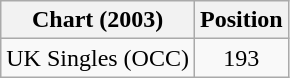<table class="wikitable">
<tr>
<th>Chart (2003)</th>
<th>Position</th>
</tr>
<tr>
<td>UK Singles (OCC)</td>
<td align="center">193</td>
</tr>
</table>
